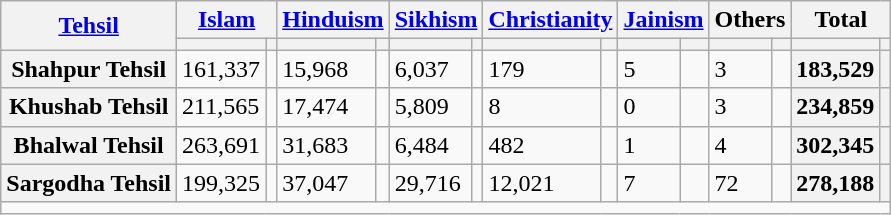<table class="wikitable sortable">
<tr>
<th rowspan="2"><a href='#'>Tehsil</a></th>
<th colspan="2"><a href='#'>Islam</a> </th>
<th colspan="2"><a href='#'>Hinduism</a> </th>
<th colspan="2"><a href='#'>Sikhism</a> </th>
<th colspan="2"><a href='#'>Christianity</a> </th>
<th colspan="2"><a href='#'>Jainism</a> </th>
<th colspan="2">Others</th>
<th colspan="2">Total</th>
</tr>
<tr>
<th><a href='#'></a></th>
<th></th>
<th></th>
<th></th>
<th></th>
<th></th>
<th></th>
<th></th>
<th></th>
<th></th>
<th></th>
<th></th>
<th></th>
<th></th>
</tr>
<tr>
<th>Shahpur Tehsil</th>
<td>161,337</td>
<td></td>
<td>15,968</td>
<td></td>
<td>6,037</td>
<td></td>
<td>179</td>
<td></td>
<td>5</td>
<td></td>
<td>3</td>
<td></td>
<th>183,529</th>
<th></th>
</tr>
<tr>
<th>Khushab Tehsil</th>
<td>211,565</td>
<td></td>
<td>17,474</td>
<td></td>
<td>5,809</td>
<td></td>
<td>8</td>
<td></td>
<td>0</td>
<td></td>
<td>3</td>
<td></td>
<th>234,859</th>
<th></th>
</tr>
<tr>
<th>Bhalwal Tehsil</th>
<td>263,691</td>
<td></td>
<td>31,683</td>
<td></td>
<td>6,484</td>
<td></td>
<td>482</td>
<td></td>
<td>1</td>
<td></td>
<td>4</td>
<td></td>
<th>302,345</th>
<th></th>
</tr>
<tr>
<th>Sargodha Tehsil</th>
<td>199,325</td>
<td></td>
<td>37,047</td>
<td></td>
<td>29,716</td>
<td></td>
<td>12,021</td>
<td></td>
<td>7</td>
<td></td>
<td>72</td>
<td></td>
<th>278,188</th>
<th></th>
</tr>
<tr class="sortbottom">
<td colspan="15"></td>
</tr>
</table>
